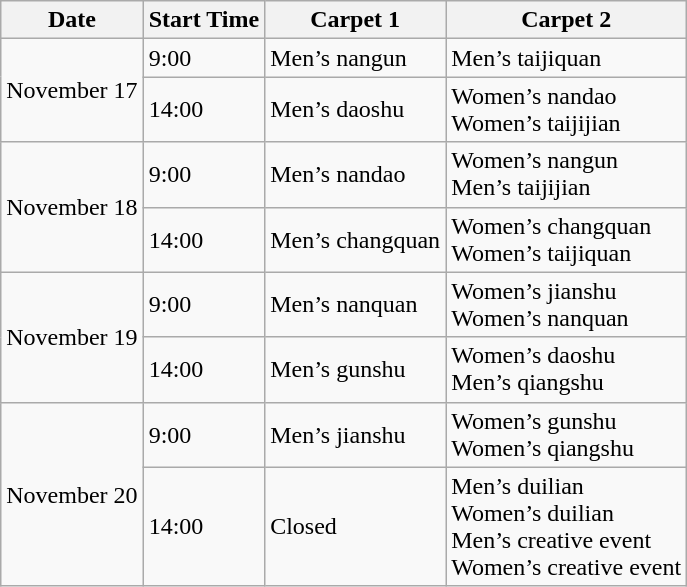<table class="wikitable">
<tr>
<th>Date</th>
<th>Start Time</th>
<th>Carpet 1</th>
<th>Carpet 2</th>
</tr>
<tr>
<td rowspan="2">November 17</td>
<td>9:00</td>
<td>Men’s nangun</td>
<td>Men’s taijiquan</td>
</tr>
<tr>
<td>14:00</td>
<td>Men’s daoshu</td>
<td>Women’s nandao <br>Women’s taijijian</td>
</tr>
<tr>
<td rowspan="2">November 18</td>
<td>9:00</td>
<td>Men’s nandao</td>
<td>Women’s nangun <br>Men’s taijijian</td>
</tr>
<tr>
<td>14:00</td>
<td>Men’s changquan</td>
<td>Women’s changquan <br>Women’s taijiquan</td>
</tr>
<tr>
<td rowspan="2">November 19</td>
<td>9:00</td>
<td>Men’s nanquan</td>
<td>Women’s jianshu <br>Women’s nanquan</td>
</tr>
<tr>
<td>14:00</td>
<td>Men’s gunshu</td>
<td>Women’s daoshu <br>Men’s qiangshu</td>
</tr>
<tr>
<td rowspan="2">November 20</td>
<td>9:00</td>
<td>Men’s jianshu</td>
<td>Women’s gunshu <br>Women’s qiangshu</td>
</tr>
<tr>
<td>14:00</td>
<td>Closed</td>
<td>Men’s duilian <br>Women’s duilian <br>Men’s creative event <br>Women’s creative event</td>
</tr>
</table>
